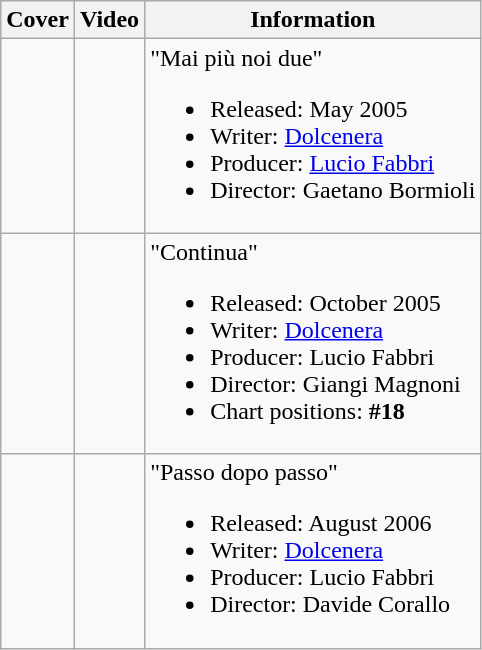<table class="wikitable">
<tr>
<th align="left">Cover</th>
<th align="left">Video</th>
<th align="left">Information</th>
</tr>
<tr>
<td align="left"></td>
<td align="left"></td>
<td align="left">"Mai più noi due"<br><ul><li>Released: May 2005</li><li>Writer: <a href='#'>Dolcenera</a></li><li>Producer: <a href='#'>Lucio Fabbri</a></li><li>Director: Gaetano Bormioli</li></ul></td>
</tr>
<tr>
<td align="left"></td>
<td align="left"></td>
<td align="left">"Continua"<br><ul><li>Released: October 2005</li><li>Writer: <a href='#'>Dolcenera</a></li><li>Producer: Lucio Fabbri</li><li>Director: Giangi Magnoni</li><li>Chart positions: <strong>#18</strong></li></ul></td>
</tr>
<tr>
<td align="left"></td>
<td align="left"></td>
<td align="left">"Passo dopo passo"<br><ul><li>Released: August 2006</li><li>Writer: <a href='#'>Dolcenera</a></li><li>Producer: Lucio Fabbri</li><li>Director: Davide Corallo</li></ul></td>
</tr>
</table>
